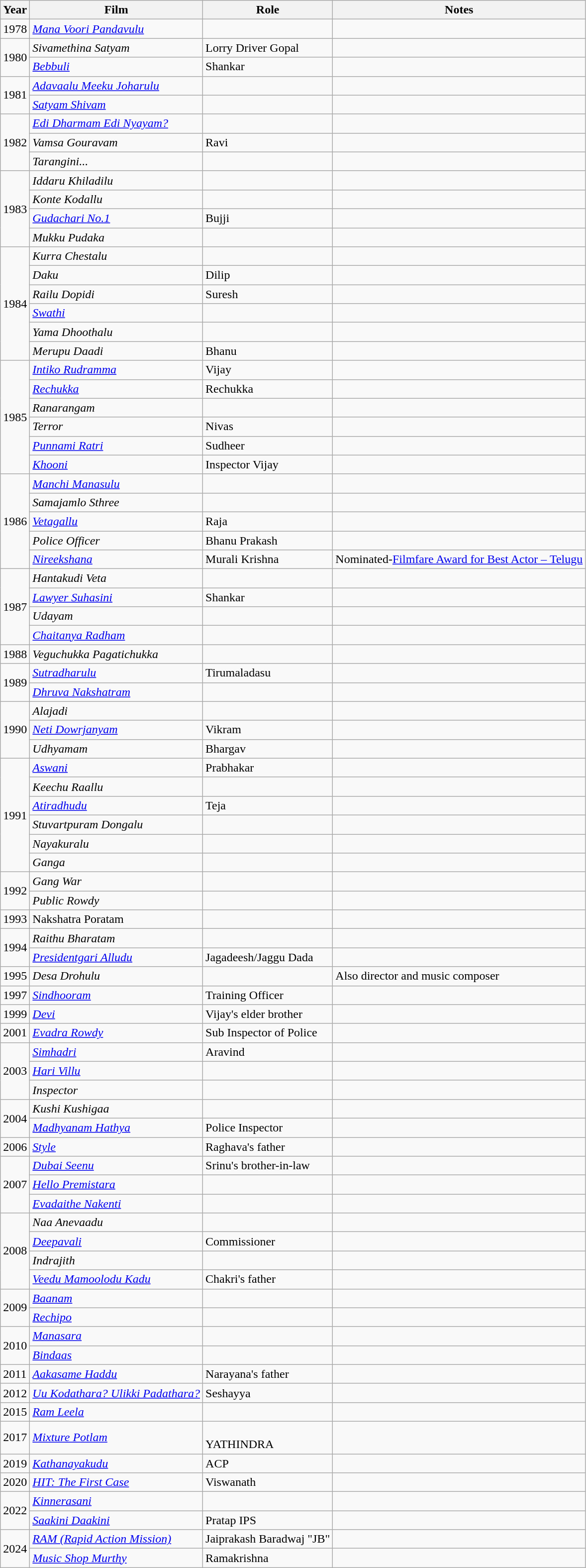<table class="wikitable plainrowheaders sortable" style="margin-right: 0;">
<tr>
<th scope="col">Year</th>
<th scope="col">Film</th>
<th scope="col">Role</th>
<th scope="col">Notes</th>
</tr>
<tr>
<td>1978</td>
<td><em><a href='#'>Mana Voori Pandavulu</a></em></td>
<td></td>
<td></td>
</tr>
<tr>
<td rowspan="2">1980</td>
<td><em>Sivamethina Satyam</em></td>
<td>Lorry Driver Gopal</td>
<td></td>
</tr>
<tr>
<td><em><a href='#'>Bebbuli</a></em></td>
<td>Shankar</td>
<td></td>
</tr>
<tr>
<td rowspan="2">1981</td>
<td><em><a href='#'>Adavaalu Meeku Joharulu</a></em></td>
<td></td>
<td></td>
</tr>
<tr>
<td><em><a href='#'>Satyam Shivam</a></em></td>
<td></td>
<td></td>
</tr>
<tr>
<td rowspan="3">1982</td>
<td><em><a href='#'>Edi Dharmam Edi Nyayam?</a></em></td>
<td></td>
<td></td>
</tr>
<tr>
<td><em>Vamsa Gouravam</em></td>
<td>Ravi</td>
<td></td>
</tr>
<tr>
<td><em>Tarangini...</em></td>
<td></td>
<td></td>
</tr>
<tr>
<td rowspan="4">1983</td>
<td><em>Iddaru Khiladilu</em></td>
<td></td>
<td></td>
</tr>
<tr>
<td><em>Konte Kodallu</em></td>
<td></td>
<td></td>
</tr>
<tr>
<td><em><a href='#'>Gudachari No.1</a></em></td>
<td>Bujji</td>
<td></td>
</tr>
<tr>
<td><em>Mukku Pudaka</em></td>
<td></td>
<td></td>
</tr>
<tr>
<td rowspan="6">1984</td>
<td><em>Kurra Chestalu</em></td>
<td></td>
<td></td>
</tr>
<tr>
<td><em>Daku</em></td>
<td>Dilip</td>
<td></td>
</tr>
<tr>
<td><em>Railu Dopidi</em></td>
<td>Suresh</td>
<td></td>
</tr>
<tr>
<td><em><a href='#'>Swathi</a></em></td>
<td></td>
<td></td>
</tr>
<tr>
<td><em>Yama Dhoothalu</em></td>
<td></td>
<td></td>
</tr>
<tr>
<td><em>Merupu Daadi</em></td>
<td>Bhanu</td>
<td></td>
</tr>
<tr>
<td rowspan="6">1985</td>
<td><em><a href='#'>Intiko Rudramma</a></em></td>
<td>Vijay</td>
<td></td>
</tr>
<tr>
<td><em><a href='#'>Rechukka</a></em></td>
<td>Rechukka</td>
<td></td>
</tr>
<tr>
<td><em>Ranarangam</em></td>
<td></td>
<td></td>
</tr>
<tr>
<td><em>Terror</em></td>
<td>Nivas</td>
<td></td>
</tr>
<tr>
<td><em><a href='#'>Punnami Ratri</a></em></td>
<td>Sudheer</td>
<td></td>
</tr>
<tr>
<td><em><a href='#'>Khooni</a></em></td>
<td>Inspector Vijay</td>
<td></td>
</tr>
<tr>
<td rowspan="5">1986</td>
<td><em><a href='#'>Manchi Manasulu</a></em></td>
<td></td>
<td></td>
</tr>
<tr>
<td><em>Samajamlo Sthree</em></td>
<td></td>
<td></td>
</tr>
<tr>
<td><em><a href='#'>Vetagallu</a></em></td>
<td>Raja</td>
<td></td>
</tr>
<tr>
<td><em>Police Officer</em></td>
<td>Bhanu Prakash</td>
<td></td>
</tr>
<tr>
<td><em><a href='#'>Nireekshana</a></em></td>
<td>Murali Krishna</td>
<td>Nominated-<a href='#'>Filmfare Award for Best Actor – Telugu</a></td>
</tr>
<tr>
<td rowspan="4">1987</td>
<td><em>Hantakudi Veta</em></td>
<td></td>
<td></td>
</tr>
<tr>
<td><em><a href='#'>Lawyer Suhasini</a></em></td>
<td>Shankar</td>
<td></td>
</tr>
<tr>
<td><em>Udayam</em></td>
<td></td>
<td></td>
</tr>
<tr>
<td><a href='#'><em>Chaitanya Radham</em></a></td>
<td></td>
<td></td>
</tr>
<tr>
<td>1988</td>
<td><em>Veguchukka Pagatichukka</em></td>
<td></td>
<td></td>
</tr>
<tr>
<td rowspan="2">1989</td>
<td><em><a href='#'>Sutradharulu</a></em></td>
<td>Tirumaladasu</td>
<td></td>
</tr>
<tr>
<td><a href='#'><em>Dhruva Nakshatram</em></a></td>
<td></td>
<td></td>
</tr>
<tr>
<td rowspan="3">1990</td>
<td><em>Alajadi</em></td>
<td></td>
<td></td>
</tr>
<tr>
<td><em><a href='#'>Neti Dowrjanyam</a></em></td>
<td>Vikram</td>
<td></td>
</tr>
<tr>
<td><em>Udhyamam</em></td>
<td>Bhargav</td>
<td></td>
</tr>
<tr>
<td rowspan="6">1991</td>
<td><em><a href='#'>Aswani</a></em></td>
<td>Prabhakar</td>
<td></td>
</tr>
<tr>
<td><em>Keechu Raallu</em></td>
<td></td>
<td></td>
</tr>
<tr>
<td><em><a href='#'>Atiradhudu</a></em></td>
<td>Teja</td>
<td></td>
</tr>
<tr>
<td><em>Stuvartpuram Dongalu</em></td>
<td></td>
<td></td>
</tr>
<tr>
<td><em>Nayakuralu</em></td>
<td></td>
<td></td>
</tr>
<tr>
<td><em>Ganga</em></td>
<td></td>
<td></td>
</tr>
<tr>
<td rowspan="2">1992</td>
<td><em>Gang War</em></td>
<td></td>
<td></td>
</tr>
<tr>
<td><em>Public Rowdy</em></td>
<td></td>
<td></td>
</tr>
<tr>
<td>1993</td>
<td>Nakshatra Poratam</td>
<td></td>
<td></td>
</tr>
<tr>
<td rowspan="2">1994</td>
<td><em>Raithu Bharatam</em></td>
<td></td>
<td></td>
</tr>
<tr>
<td><em><a href='#'>Presidentgari Alludu</a></em></td>
<td>Jagadeesh/Jaggu Dada</td>
<td></td>
</tr>
<tr>
<td>1995</td>
<td><em>Desa Drohulu</em></td>
<td></td>
<td>Also director and music composer</td>
</tr>
<tr>
<td>1997</td>
<td><em><a href='#'>Sindhooram</a></em></td>
<td>Training Officer</td>
<td></td>
</tr>
<tr>
<td>1999</td>
<td><em><a href='#'>Devi</a></em></td>
<td>Vijay's elder brother</td>
<td></td>
</tr>
<tr>
<td>2001</td>
<td><em><a href='#'>Evadra Rowdy</a></em></td>
<td>Sub Inspector of Police</td>
<td></td>
</tr>
<tr>
<td rowspan="3">2003</td>
<td><em><a href='#'>Simhadri</a></em></td>
<td>Aravind</td>
<td></td>
</tr>
<tr>
<td><em><a href='#'>Hari Villu</a></em></td>
<td></td>
<td></td>
</tr>
<tr>
<td><em>Inspector</em></td>
<td></td>
<td></td>
</tr>
<tr>
<td rowspan="2">2004</td>
<td><em>Kushi Kushigaa</em></td>
<td></td>
<td></td>
</tr>
<tr>
<td><em><a href='#'>Madhyanam Hathya</a></em></td>
<td>Police Inspector</td>
<td></td>
</tr>
<tr>
<td>2006</td>
<td><em><a href='#'>Style</a></em></td>
<td>Raghava's father</td>
<td></td>
</tr>
<tr>
<td rowspan="3">2007</td>
<td><em><a href='#'>Dubai Seenu</a></em></td>
<td>Srinu's brother-in-law</td>
<td></td>
</tr>
<tr>
<td><em><a href='#'>Hello Premistara</a></em></td>
<td></td>
<td></td>
</tr>
<tr>
<td><em><a href='#'>Evadaithe Nakenti</a></em></td>
<td></td>
<td></td>
</tr>
<tr>
<td rowspan="4">2008</td>
<td><em>Naa Anevaadu</em></td>
<td></td>
<td></td>
</tr>
<tr>
<td><em><a href='#'>Deepavali</a></em></td>
<td>Commissioner</td>
<td></td>
</tr>
<tr>
<td><em>Indrajith</em></td>
<td></td>
<td></td>
</tr>
<tr>
<td><em><a href='#'>Veedu Mamoolodu Kadu</a></em></td>
<td>Chakri's father</td>
<td></td>
</tr>
<tr>
<td rowspan="2">2009</td>
<td><em><a href='#'>Baanam</a></em></td>
<td></td>
<td></td>
</tr>
<tr>
<td><em><a href='#'>Rechipo</a></em></td>
<td></td>
<td></td>
</tr>
<tr>
<td rowspan="2">2010</td>
<td><em><a href='#'>Manasara</a></em></td>
<td></td>
<td></td>
</tr>
<tr>
<td><em><a href='#'>Bindaas</a></em></td>
<td></td>
<td></td>
</tr>
<tr>
<td>2011</td>
<td><em><a href='#'>Aakasame Haddu</a></em></td>
<td>Narayana's father</td>
<td></td>
</tr>
<tr>
<td>2012</td>
<td><em><a href='#'>Uu Kodathara? Ulikki Padathara?</a></em></td>
<td>Seshayya</td>
<td></td>
</tr>
<tr>
<td>2015</td>
<td><em><a href='#'>Ram Leela</a></em></td>
<td></td>
<td></td>
</tr>
<tr>
<td>2017</td>
<td><em><a href='#'>Mixture Potlam</a></em></td>
<td><br>YATHINDRA</td>
<td></td>
</tr>
<tr>
<td>2019</td>
<td><em><a href='#'>Kathanayakudu</a></em></td>
<td>ACP</td>
<td></td>
</tr>
<tr>
<td>2020</td>
<td><em><a href='#'>HIT: The First Case</a></em></td>
<td>Viswanath</td>
<td></td>
</tr>
<tr>
<td rowspan="2">2022</td>
<td><a href='#'><em>Kinnerasani</em></a></td>
<td></td>
<td></td>
</tr>
<tr>
<td><em><a href='#'>Saakini Daakini</a></em></td>
<td>Pratap IPS</td>
<td></td>
</tr>
<tr>
<td rowspan="2">2024</td>
<td><em><a href='#'>RAM (Rapid Action Mission)</a></em></td>
<td>Jaiprakash Baradwaj "JB"</td>
<td></td>
</tr>
<tr>
<td><em><a href='#'>Music Shop Murthy</a></em></td>
<td>Ramakrishna</td>
<td></td>
</tr>
</table>
